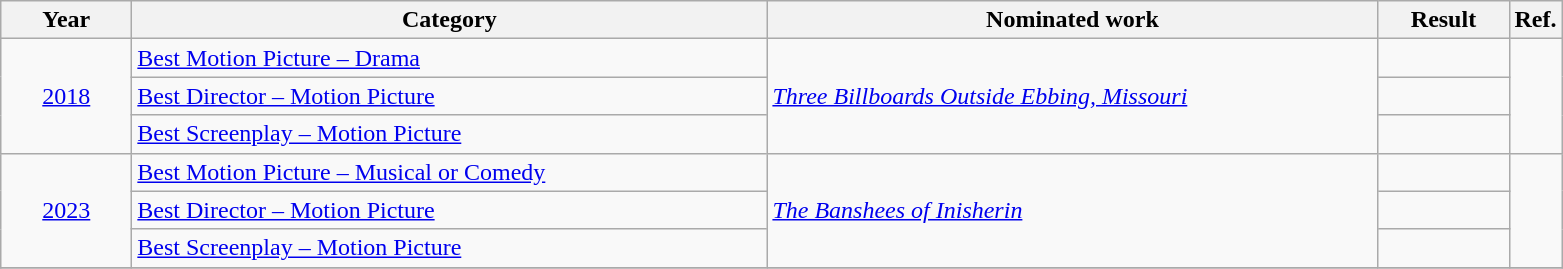<table class=wikitable>
<tr>
<th scope="col" style="width:5em;">Year</th>
<th scope="col" style="width:26em;">Category</th>
<th scope="col" style="width:25em;">Nominated work</th>
<th scope="col" style="width:5em;">Result</th>
<th>Ref.</th>
</tr>
<tr>
<td style="text-align:center;", rowspan="3"><a href='#'>2018</a></td>
<td><a href='#'>Best Motion Picture – Drama</a></td>
<td rowspan="3"><em><a href='#'>Three Billboards Outside Ebbing, Missouri</a></em></td>
<td></td>
<td style="text-align:center;", rowspan="3"></td>
</tr>
<tr>
<td><a href='#'>Best Director – Motion Picture</a></td>
<td></td>
</tr>
<tr>
<td><a href='#'>Best Screenplay – Motion Picture</a></td>
<td></td>
</tr>
<tr>
<td style="text-align:center;", rowspan="3"><a href='#'>2023</a></td>
<td><a href='#'>Best Motion Picture – Musical or Comedy</a></td>
<td rowspan="3"><em><a href='#'>The Banshees of Inisherin</a></em></td>
<td></td>
<td style="text-align:center;", rowspan="3"></td>
</tr>
<tr>
<td><a href='#'>Best Director – Motion Picture</a></td>
<td></td>
</tr>
<tr>
<td><a href='#'>Best Screenplay – Motion Picture</a></td>
<td></td>
</tr>
<tr>
</tr>
</table>
